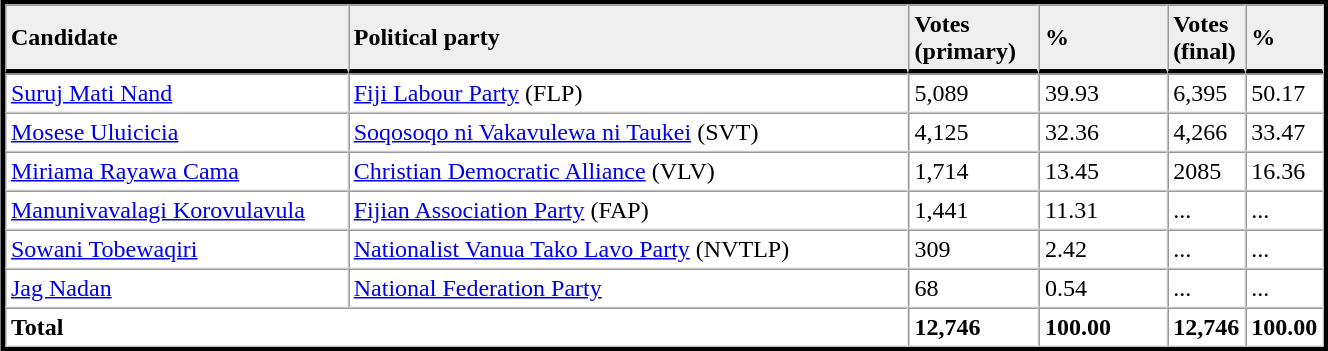<table table width="70%" border="1" align="center" cellpadding=3 cellspacing=0 style="margin:5px; border:3px solid;">
<tr>
<td td width="27%" style="border-bottom:3px solid; background:#efefef;"><strong>Candidate</strong></td>
<td td width="45%" style="border-bottom:3px solid; background:#efefef;"><strong>Political party</strong></td>
<td td width="10%" style="border-bottom:3px solid; background:#efefef;"><strong>Votes<br>(primary)</strong></td>
<td td width="10%" style="border-bottom:3px solid; background:#efefef;"><strong>%</strong></td>
<td td width="4%" style="border-bottom:3px solid; background:#efefef;"><strong>Votes<br>(final)</strong></td>
<td td width="4%" style="border-bottom:3px solid; background:#efefef;"><strong>%</strong></td>
</tr>
<tr>
<td><a href='#'>Suruj Mati Nand</a></td>
<td><a href='#'>Fiji Labour Party</a> (FLP)</td>
<td>5,089</td>
<td>39.93</td>
<td>6,395</td>
<td>50.17</td>
</tr>
<tr>
<td><a href='#'>Mosese Uluicicia</a></td>
<td><a href='#'>Soqosoqo ni Vakavulewa ni Taukei</a> (SVT)</td>
<td>4,125</td>
<td>32.36</td>
<td>4,266</td>
<td>33.47</td>
</tr>
<tr>
<td><a href='#'>Miriama Rayawa Cama</a></td>
<td><a href='#'>Christian Democratic Alliance</a> (VLV)</td>
<td>1,714</td>
<td>13.45</td>
<td>2085</td>
<td>16.36</td>
</tr>
<tr>
<td><a href='#'>Manunivavalagi Korovulavula</a></td>
<td><a href='#'>Fijian Association Party</a> (FAP)</td>
<td>1,441</td>
<td>11.31</td>
<td>...</td>
<td>...</td>
</tr>
<tr>
<td><a href='#'>Sowani Tobewaqiri</a></td>
<td><a href='#'>Nationalist Vanua Tako Lavo Party</a> (NVTLP)</td>
<td>309</td>
<td>2.42</td>
<td>...</td>
<td>...</td>
</tr>
<tr>
<td><a href='#'>Jag Nadan</a></td>
<td><a href='#'>National Federation Party</a></td>
<td>68</td>
<td>0.54</td>
<td>...</td>
<td>...</td>
</tr>
<tr>
<td colspan=2><strong>Total</strong></td>
<td><strong>12,746</strong></td>
<td><strong>100.00</strong></td>
<td><strong>12,746</strong></td>
<td><strong>100.00</strong></td>
</tr>
<tr>
</tr>
</table>
